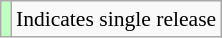<table class="wikitable" style="font-size:90%;">
<tr>
<td style="background-color:#BFFFC0"></td>
<td>Indicates single release</td>
</tr>
</table>
